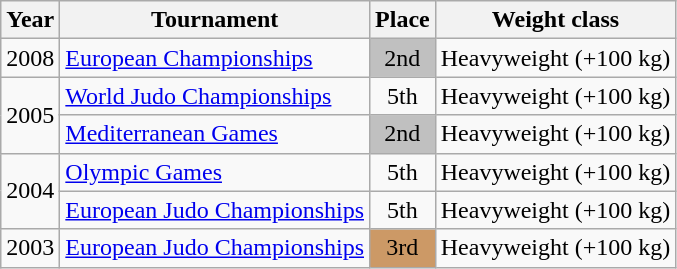<table class=wikitable>
<tr>
<th>Year</th>
<th>Tournament</th>
<th>Place</th>
<th>Weight class</th>
</tr>
<tr>
<td>2008</td>
<td><a href='#'>European Championships</a></td>
<td bgcolor="silver" align="center">2nd</td>
<td>Heavyweight (+100 kg)</td>
</tr>
<tr>
<td rowspan=2>2005</td>
<td><a href='#'>World Judo Championships</a></td>
<td align="center">5th</td>
<td>Heavyweight (+100 kg)</td>
</tr>
<tr>
<td><a href='#'>Mediterranean Games</a></td>
<td bgcolor="silver" align="center">2nd</td>
<td>Heavyweight (+100 kg)</td>
</tr>
<tr>
<td rowspan=2>2004</td>
<td><a href='#'>Olympic Games</a></td>
<td align="center">5th</td>
<td>Heavyweight (+100 kg)</td>
</tr>
<tr>
<td><a href='#'>European Judo Championships</a></td>
<td align="center">5th</td>
<td>Heavyweight (+100 kg)</td>
</tr>
<tr>
<td>2003</td>
<td><a href='#'>European Judo Championships</a></td>
<td bgcolor="cc9966" align="center">3rd</td>
<td>Heavyweight (+100 kg)</td>
</tr>
</table>
